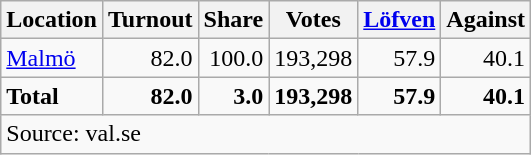<table class="wikitable sortable" style=text-align:right>
<tr>
<th>Location</th>
<th>Turnout</th>
<th>Share</th>
<th>Votes</th>
<th><a href='#'>Löfven</a></th>
<th>Against</th>
</tr>
<tr>
<td align=left><a href='#'>Malmö</a></td>
<td>82.0</td>
<td>100.0</td>
<td>193,298</td>
<td>57.9</td>
<td>40.1</td>
</tr>
<tr>
<td align=left><strong>Total</strong></td>
<td><strong>82.0</strong></td>
<td><strong>3.0</strong></td>
<td><strong>193,298</strong></td>
<td><strong>57.9</strong></td>
<td><strong>40.1</strong></td>
</tr>
<tr>
<td align=left colspan=6>Source: val.se</td>
</tr>
</table>
